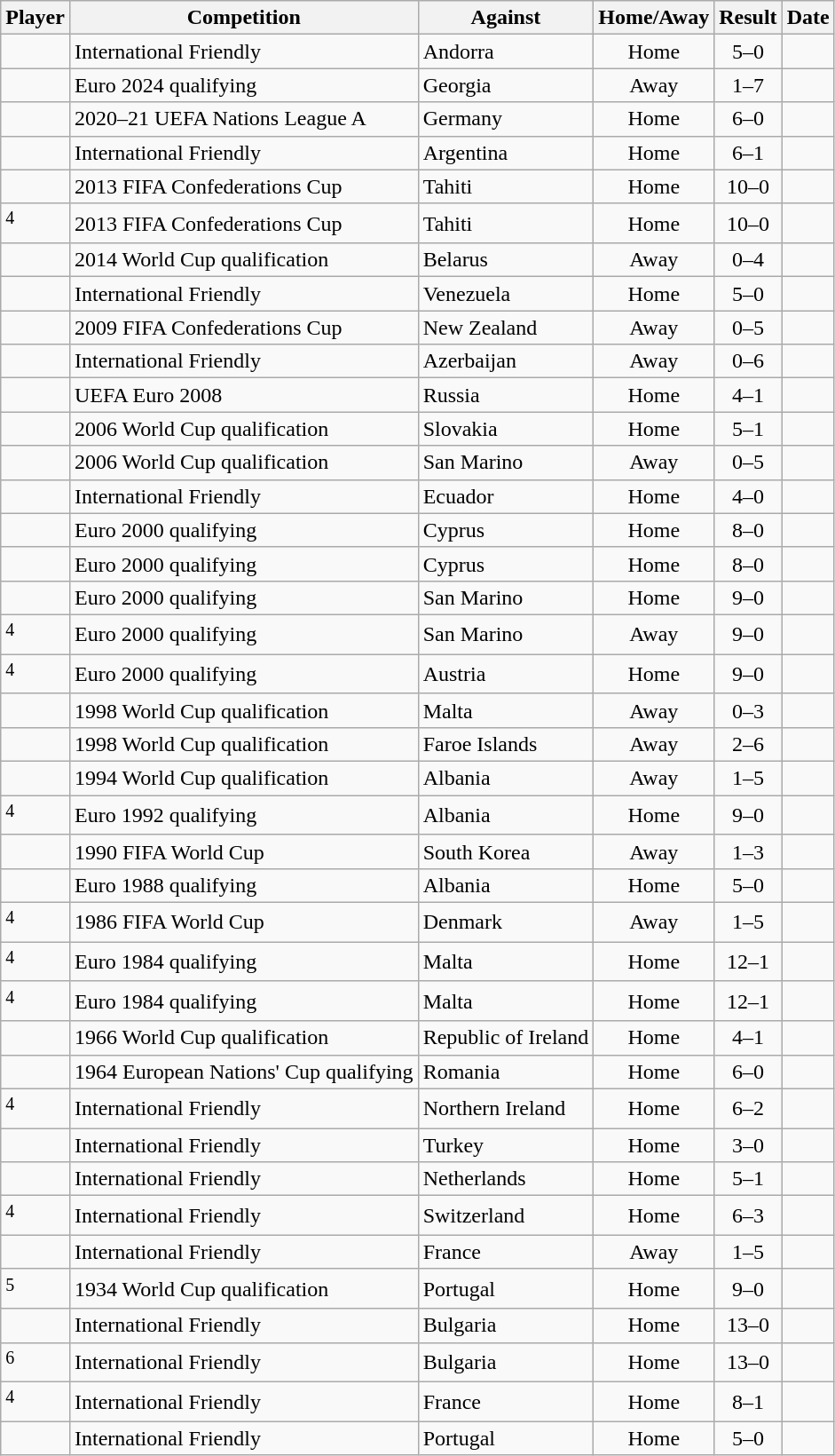<table class="wikitable sortable">
<tr>
<th>Player</th>
<th>Competition</th>
<th>Against</th>
<th style="text-align:center">Home/Away</th>
<th style="text-align:center;">Result</th>
<th>Date</th>
</tr>
<tr>
<td></td>
<td>International Friendly</td>
<td> Andorra</td>
<td style="text-align:center;">Home</td>
<td style="text-align:center;">5–0</td>
<td></td>
</tr>
<tr>
<td></td>
<td>Euro 2024 qualifying</td>
<td> Georgia</td>
<td style="text-align:center;">Away</td>
<td style="text-align:center;">1–7</td>
<td></td>
</tr>
<tr>
<td></td>
<td>2020–21 UEFA Nations League A</td>
<td> Germany</td>
<td style="text-align:center;">Home</td>
<td style="text-align:center;">6–0</td>
<td></td>
</tr>
<tr>
<td></td>
<td>International Friendly</td>
<td> Argentina</td>
<td style="text-align:center;">Home</td>
<td style="text-align:center;">6–1</td>
<td></td>
</tr>
<tr>
<td></td>
<td>2013 FIFA Confederations Cup</td>
<td> Tahiti</td>
<td style="text-align:center;">Home</td>
<td style="text-align:center;">10–0</td>
<td></td>
</tr>
<tr>
<td><sup> 4</sup></td>
<td>2013 FIFA Confederations Cup</td>
<td> Tahiti</td>
<td style="text-align:center;">Home</td>
<td style="text-align:center;">10–0</td>
<td></td>
</tr>
<tr>
<td></td>
<td>2014 World Cup qualification</td>
<td> Belarus</td>
<td style="text-align:center;">Away</td>
<td style="text-align:center;">0–4</td>
<td></td>
</tr>
<tr>
<td></td>
<td>International Friendly</td>
<td> Venezuela</td>
<td style="text-align:center;">Home</td>
<td style="text-align:center;">5–0</td>
<td></td>
</tr>
<tr>
<td></td>
<td>2009 FIFA Confederations Cup</td>
<td> New Zealand</td>
<td style="text-align:center;">Away</td>
<td style="text-align:center;">0–5</td>
<td></td>
</tr>
<tr>
<td></td>
<td>International Friendly</td>
<td> Azerbaijan</td>
<td style="text-align:center;">Away</td>
<td style="text-align:center;">0–6</td>
<td></td>
</tr>
<tr>
<td></td>
<td>UEFA Euro 2008</td>
<td> Russia</td>
<td style="text-align:center;">Home</td>
<td style="text-align:center;">4–1</td>
<td></td>
</tr>
<tr>
<td></td>
<td>2006 World Cup qualification</td>
<td> Slovakia</td>
<td style="text-align:center;">Home</td>
<td style="text-align:center;">5–1</td>
<td></td>
</tr>
<tr>
<td></td>
<td>2006 World Cup qualification</td>
<td> San Marino</td>
<td style="text-align:center;">Away</td>
<td style="text-align:center;">0–5</td>
<td></td>
</tr>
<tr>
<td></td>
<td>International Friendly</td>
<td> Ecuador</td>
<td style="text-align:center;">Home</td>
<td style="text-align:center;">4–0</td>
<td></td>
</tr>
<tr>
<td></td>
<td>Euro 2000 qualifying</td>
<td> Cyprus</td>
<td style="text-align:center;">Home</td>
<td style="text-align:center;">8–0</td>
<td></td>
</tr>
<tr>
<td></td>
<td>Euro 2000 qualifying</td>
<td> Cyprus</td>
<td style="text-align:center;">Home</td>
<td style="text-align:center;">8–0</td>
<td></td>
</tr>
<tr>
<td></td>
<td>Euro 2000 qualifying</td>
<td> San Marino</td>
<td style="text-align:center;">Home</td>
<td style="text-align:center;">9–0</td>
<td></td>
</tr>
<tr>
<td><sup> 4</sup></td>
<td>Euro 2000 qualifying</td>
<td> San Marino</td>
<td style="text-align:center;">Away</td>
<td style="text-align:center;">9–0</td>
<td></td>
</tr>
<tr>
<td><sup> 4</sup></td>
<td>Euro 2000 qualifying</td>
<td> Austria</td>
<td style="text-align:center;">Home</td>
<td style="text-align:center;">9–0</td>
<td></td>
</tr>
<tr>
<td></td>
<td>1998 World Cup qualification</td>
<td> Malta</td>
<td style="text-align:center;">Away</td>
<td style="text-align:center;">0–3</td>
<td></td>
</tr>
<tr>
<td></td>
<td>1998 World Cup qualification</td>
<td> Faroe Islands</td>
<td style="text-align:center;">Away</td>
<td style="text-align:center;">2–6</td>
<td></td>
</tr>
<tr>
<td></td>
<td>1994 World Cup qualification</td>
<td> Albania</td>
<td style="text-align:center;">Away</td>
<td style="text-align:center;">1–5</td>
<td></td>
</tr>
<tr>
<td><sup>4</sup></td>
<td>Euro 1992 qualifying</td>
<td> Albania</td>
<td style="text-align:center;">Home</td>
<td style="text-align:center;">9–0</td>
<td></td>
</tr>
<tr>
<td></td>
<td>1990 FIFA World Cup</td>
<td> South Korea</td>
<td style="text-align:center;">Away</td>
<td style="text-align:center;">1–3</td>
<td></td>
</tr>
<tr>
<td></td>
<td>Euro 1988 qualifying</td>
<td> Albania</td>
<td style="text-align:center;">Home</td>
<td style="text-align:center;">5–0</td>
<td></td>
</tr>
<tr>
<td><sup> 4</sup></td>
<td>1986 FIFA World Cup</td>
<td> Denmark</td>
<td style="text-align:center;">Away</td>
<td style="text-align:center;">1–5</td>
<td></td>
</tr>
<tr>
<td><sup> 4</sup></td>
<td>Euro 1984 qualifying</td>
<td> Malta</td>
<td style="text-align:center;">Home</td>
<td style="text-align:center;">12–1</td>
<td></td>
</tr>
<tr>
<td><sup> 4</sup></td>
<td>Euro 1984 qualifying</td>
<td> Malta</td>
<td style="text-align:center;">Home</td>
<td style="text-align:center;">12–1</td>
<td></td>
</tr>
<tr>
<td></td>
<td>1966 World Cup qualification</td>
<td> Republic of Ireland</td>
<td style="text-align:center;">Home</td>
<td style="text-align:center;">4–1</td>
<td></td>
</tr>
<tr>
<td></td>
<td>1964 European Nations' Cup qualifying</td>
<td> Romania</td>
<td style="text-align:center;">Home</td>
<td style="text-align:center;">6–0</td>
<td></td>
</tr>
<tr>
<td><sup> 4</sup></td>
<td>International Friendly</td>
<td> Northern Ireland</td>
<td style="text-align:center;">Home</td>
<td style="text-align:center;">6–2</td>
<td></td>
</tr>
<tr>
<td></td>
<td>International Friendly</td>
<td> Turkey</td>
<td style="text-align:center;">Home</td>
<td style="text-align:center;">3–0</td>
<td></td>
</tr>
<tr>
<td></td>
<td>International Friendly</td>
<td> Netherlands</td>
<td style="text-align:center;">Home</td>
<td style="text-align:center;">5–1</td>
<td></td>
</tr>
<tr>
<td><sup> 4</sup></td>
<td>International Friendly</td>
<td> Switzerland</td>
<td style="text-align:center;">Home</td>
<td style="text-align:center;">6–3</td>
<td></td>
</tr>
<tr>
<td></td>
<td>International Friendly</td>
<td> France</td>
<td style="text-align:center;">Away</td>
<td style="text-align:center;">1–5</td>
<td></td>
</tr>
<tr>
<td><sup> 5</sup></td>
<td>1934 World Cup qualification</td>
<td> Portugal</td>
<td style="text-align:center;">Home</td>
<td style="text-align:center;">9–0</td>
<td></td>
</tr>
<tr>
<td></td>
<td>International Friendly</td>
<td> Bulgaria</td>
<td style="text-align:center;">Home</td>
<td style="text-align:center;">13–0</td>
<td></td>
</tr>
<tr>
<td><sup> 6</sup></td>
<td>International Friendly</td>
<td> Bulgaria</td>
<td style="text-align:center;">Home</td>
<td style="text-align:center;">13–0</td>
<td></td>
</tr>
<tr>
<td><sup> 4</sup></td>
<td>International Friendly</td>
<td> France</td>
<td style="text-align:center;">Home</td>
<td style="text-align:center;">8–1</td>
<td></td>
</tr>
<tr>
<td></td>
<td>International Friendly</td>
<td> Portugal</td>
<td style="text-align:center;">Home</td>
<td style="text-align:center;">5–0</td>
<td></td>
</tr>
</table>
